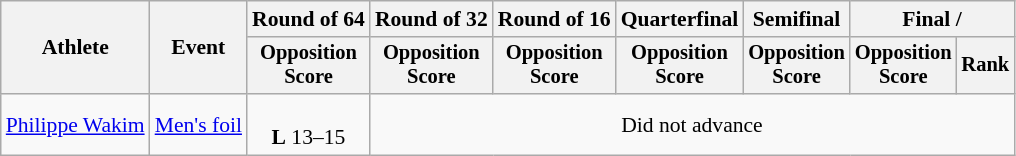<table class="wikitable" style="font-size:90%">
<tr>
<th rowspan="2">Athlete</th>
<th rowspan="2">Event</th>
<th>Round of 64</th>
<th>Round of 32</th>
<th>Round of 16</th>
<th>Quarterfinal</th>
<th>Semifinal</th>
<th colspan=2>Final / </th>
</tr>
<tr style="font-size:95%">
<th>Opposition <br> Score</th>
<th>Opposition <br> Score</th>
<th>Opposition <br> Score</th>
<th>Opposition <br> Score</th>
<th>Opposition <br> Score</th>
<th>Opposition <br> Score</th>
<th>Rank</th>
</tr>
<tr align=center>
<td align=left><a href='#'>Philippe Wakim</a></td>
<td align=left><a href='#'>Men's foil</a></td>
<td><br><strong>L</strong> 13–15</td>
<td colspan=6>Did not advance</td>
</tr>
</table>
